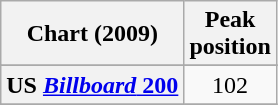<table class="wikitable plainrowheaders sortable">
<tr>
<th scope="col">Chart (2009)</th>
<th scope="col">Peak<br>position</th>
</tr>
<tr>
</tr>
<tr>
</tr>
<tr>
</tr>
<tr>
</tr>
<tr>
<th scope="row">US <a href='#'><em>Billboard</em> 200</a></th>
<td align=center>102</td>
</tr>
<tr>
</tr>
</table>
